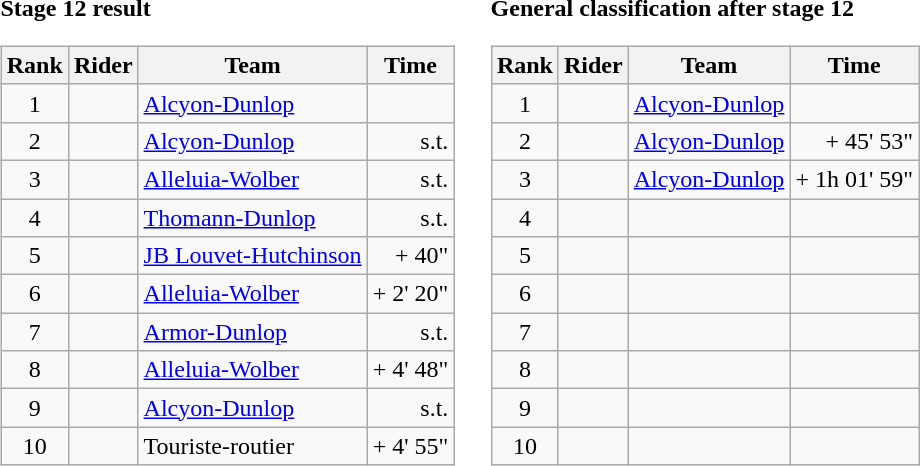<table>
<tr>
<td><strong>Stage 12 result</strong><br><table class="wikitable">
<tr>
<th scope="col">Rank</th>
<th scope="col">Rider</th>
<th scope="col">Team</th>
<th scope="col">Time</th>
</tr>
<tr>
<td style="text-align:center;">1</td>
<td></td>
<td><a href='#'>Alcyon-Dunlop</a></td>
<td style="text-align:right;"></td>
</tr>
<tr>
<td style="text-align:center;">2</td>
<td></td>
<td><a href='#'>Alcyon-Dunlop</a></td>
<td style="text-align:right;">s.t.</td>
</tr>
<tr>
<td style="text-align:center;">3</td>
<td></td>
<td><a href='#'>Alleluia-Wolber</a></td>
<td style="text-align:right;">s.t.</td>
</tr>
<tr>
<td style="text-align:center;">4</td>
<td></td>
<td><a href='#'>Thomann-Dunlop</a></td>
<td style="text-align:right;">s.t.</td>
</tr>
<tr>
<td style="text-align:center;">5</td>
<td></td>
<td><a href='#'>JB Louvet-Hutchinson</a></td>
<td style="text-align:right;">+ 40"</td>
</tr>
<tr>
<td style="text-align:center;">6</td>
<td></td>
<td><a href='#'>Alleluia-Wolber</a></td>
<td style="text-align:right;">+ 2' 20"</td>
</tr>
<tr>
<td style="text-align:center;">7</td>
<td></td>
<td><a href='#'>Armor-Dunlop</a></td>
<td style="text-align:right;">s.t.</td>
</tr>
<tr>
<td style="text-align:center;">8</td>
<td></td>
<td><a href='#'>Alleluia-Wolber</a></td>
<td style="text-align:right;">+ 4' 48"</td>
</tr>
<tr>
<td style="text-align:center;">9</td>
<td></td>
<td><a href='#'>Alcyon-Dunlop</a></td>
<td style="text-align:right;">s.t.</td>
</tr>
<tr>
<td style="text-align:center;">10</td>
<td></td>
<td>Touriste-routier</td>
<td style="text-align:right;">+ 4' 55"</td>
</tr>
</table>
</td>
<td></td>
<td><strong>General classification after stage 12</strong><br><table class="wikitable">
<tr>
<th scope="col">Rank</th>
<th scope="col">Rider</th>
<th scope="col">Team</th>
<th scope="col">Time</th>
</tr>
<tr>
<td style="text-align:center;">1</td>
<td></td>
<td><a href='#'>Alcyon-Dunlop</a></td>
<td style="text-align:right;"></td>
</tr>
<tr>
<td style="text-align:center;">2</td>
<td></td>
<td><a href='#'>Alcyon-Dunlop</a></td>
<td style="text-align:right;">+ 45' 53"</td>
</tr>
<tr>
<td style="text-align:center;">3</td>
<td></td>
<td><a href='#'>Alcyon-Dunlop</a></td>
<td style="text-align:right;">+ 1h 01' 59"</td>
</tr>
<tr>
<td style="text-align:center;">4</td>
<td></td>
<td></td>
<td></td>
</tr>
<tr>
<td style="text-align:center;">5</td>
<td></td>
<td></td>
<td></td>
</tr>
<tr>
<td style="text-align:center;">6</td>
<td></td>
<td></td>
<td></td>
</tr>
<tr>
<td style="text-align:center;">7</td>
<td></td>
<td></td>
<td></td>
</tr>
<tr>
<td style="text-align:center;">8</td>
<td></td>
<td></td>
<td></td>
</tr>
<tr>
<td style="text-align:center;">9</td>
<td></td>
<td></td>
<td></td>
</tr>
<tr>
<td style="text-align:center;">10</td>
<td></td>
<td></td>
<td></td>
</tr>
</table>
</td>
</tr>
</table>
